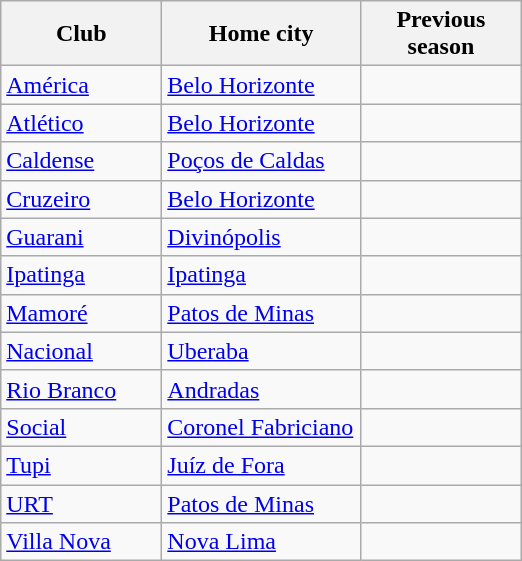<table class="wikitable sortable">
<tr>
<th width=100>Club</th>
<th width=125>Home city</th>
<th width=100>Previous season</th>
</tr>
<tr>
<td><a href='#'>América</a></td>
<td><a href='#'>Belo Horizonte</a></td>
<td></td>
</tr>
<tr>
<td><a href='#'>Atlético</a></td>
<td><a href='#'>Belo Horizonte</a></td>
<td></td>
</tr>
<tr>
<td><a href='#'>Caldense</a></td>
<td><a href='#'>Poços de Caldas</a></td>
<td></td>
</tr>
<tr>
<td><a href='#'>Cruzeiro</a></td>
<td><a href='#'>Belo Horizonte</a></td>
<td></td>
</tr>
<tr>
<td><a href='#'>Guarani</a></td>
<td><a href='#'>Divinópolis</a></td>
<td></td>
</tr>
<tr>
<td><a href='#'>Ipatinga</a></td>
<td><a href='#'>Ipatinga</a></td>
<td></td>
</tr>
<tr>
<td><a href='#'>Mamoré</a></td>
<td><a href='#'>Patos de Minas</a></td>
<td></td>
</tr>
<tr>
<td><a href='#'>Nacional</a></td>
<td><a href='#'>Uberaba</a></td>
<td></td>
</tr>
<tr>
<td><a href='#'>Rio Branco</a></td>
<td><a href='#'>Andradas</a></td>
<td></td>
</tr>
<tr>
<td><a href='#'>Social</a></td>
<td><a href='#'>Coronel Fabriciano</a></td>
<td></td>
</tr>
<tr>
<td><a href='#'>Tupi</a></td>
<td><a href='#'>Juíz de Fora</a></td>
<td></td>
</tr>
<tr>
<td><a href='#'>URT</a></td>
<td><a href='#'>Patos de Minas</a></td>
<td></td>
</tr>
<tr>
<td><a href='#'>Villa Nova</a></td>
<td><a href='#'>Nova Lima</a></td>
<td></td>
</tr>
</table>
